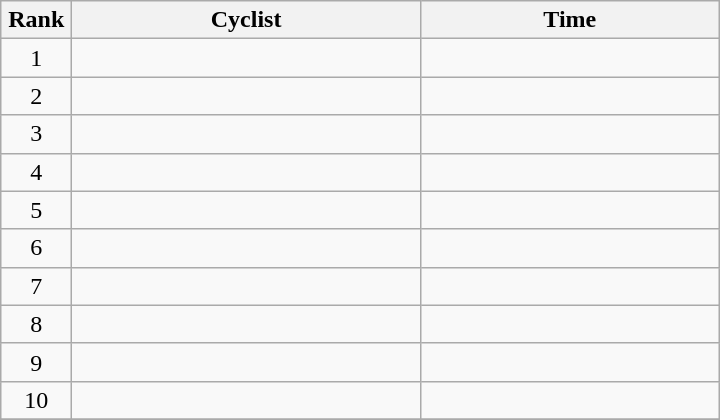<table class="wikitable sortable" style="width:30em;margin-bottom:0;">
<tr>
<th>Rank</th>
<th>Cyclist</th>
<th>Time</th>
</tr>
<tr>
<td style="width:40px; text-align:center;">1</td>
<td style="width:225px;"></td>
<td align="right"></td>
</tr>
<tr>
<td style="text-align:center;">2</td>
<td></td>
<td align="right"></td>
</tr>
<tr>
<td style="text-align:center;">3</td>
<td></td>
<td align="right"></td>
</tr>
<tr>
<td style="text-align:center;">4</td>
<td></td>
<td align="right"></td>
</tr>
<tr>
<td style="text-align:center;">5</td>
<td></td>
<td align="right"></td>
</tr>
<tr>
<td style="text-align:center;">6</td>
<td></td>
<td align="right"></td>
</tr>
<tr>
<td style="text-align:center;">7</td>
<td></td>
<td align="right"></td>
</tr>
<tr>
<td style="text-align:center;">8</td>
<td></td>
<td align="right"></td>
</tr>
<tr>
<td style="text-align:center;">9</td>
<td></td>
<td align="right"></td>
</tr>
<tr>
<td style="text-align:center;">10</td>
<td></td>
<td align="right"></td>
</tr>
<tr>
</tr>
</table>
